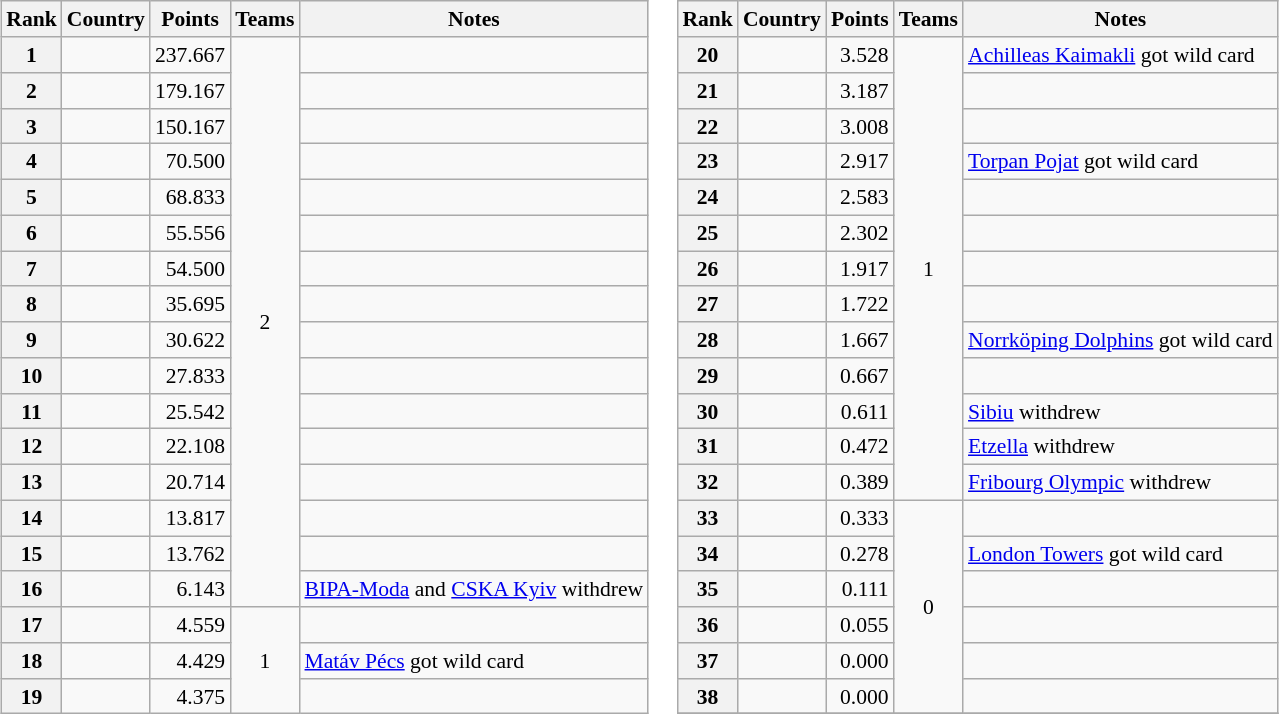<table>
<tr valign=top style="font-size:90%">
<td><br><table class="wikitable">
<tr>
<th>Rank</th>
<th>Country</th>
<th>Points</th>
<th>Teams</th>
<th>Notes</th>
</tr>
<tr>
<th>1</th>
<td></td>
<td align="right">237.667</td>
<td rowspan="16" align="center">2</td>
<td></td>
</tr>
<tr>
<th>2</th>
<td></td>
<td align="right">179.167</td>
<td></td>
</tr>
<tr>
<th>3</th>
<td></td>
<td align=right>150.167</td>
<td></td>
</tr>
<tr>
<th>4</th>
<td></td>
<td align=right>70.500</td>
<td></td>
</tr>
<tr>
<th>5</th>
<td></td>
<td align=right>68.833</td>
<td></td>
</tr>
<tr>
<th>6</th>
<td></td>
<td align="right">55.556</td>
<td></td>
</tr>
<tr>
<th>7</th>
<td></td>
<td align=right>54.500</td>
<td></td>
</tr>
<tr>
<th>8</th>
<td></td>
<td align="right">35.695</td>
<td></td>
</tr>
<tr>
<th>9</th>
<td></td>
<td align="right">30.622</td>
<td></td>
</tr>
<tr>
<th>10</th>
<td></td>
<td align="right">27.833</td>
<td></td>
</tr>
<tr>
<th>11</th>
<td></td>
<td align="right">25.542</td>
<td></td>
</tr>
<tr>
<th>12</th>
<td></td>
<td align=right>22.108</td>
<td></td>
</tr>
<tr>
<th>13</th>
<td></td>
<td align=right>20.714</td>
<td></td>
</tr>
<tr>
<th>14</th>
<td></td>
<td align="right">13.817</td>
<td></td>
</tr>
<tr>
<th>15</th>
<td></td>
<td align="right">13.762</td>
<td></td>
</tr>
<tr>
<th>16</th>
<td></td>
<td align=right>6.143</td>
<td><a href='#'>BIPA-Moda</a> and <a href='#'>CSKA Kyiv</a> withdrew</td>
</tr>
<tr>
<th>17</th>
<td></td>
<td align="right">4.559</td>
<td rowspan="3" align="center">1</td>
<td></td>
</tr>
<tr>
<th>18</th>
<td></td>
<td align=right>4.429</td>
<td><a href='#'>Matáv Pécs</a> got wild card</td>
</tr>
<tr>
<th>19</th>
<td></td>
<td align="right">4.375</td>
<td></td>
</tr>
</table>
</td>
<td><br><table class="wikitable">
<tr>
<th>Rank</th>
<th>Country</th>
<th>Points</th>
<th>Teams</th>
<th>Notes</th>
</tr>
<tr>
<th>20</th>
<td></td>
<td align="right">3.528</td>
<td rowspan="13" align="center">1</td>
<td><a href='#'>Achilleas Kaimakli</a> got wild card</td>
</tr>
<tr>
<th>21</th>
<td></td>
<td align="right">3.187</td>
<td></td>
</tr>
<tr>
<th>22</th>
<td></td>
<td align="right">3.008</td>
<td></td>
</tr>
<tr>
<th>23</th>
<td></td>
<td align="right">2.917</td>
<td><a href='#'>Torpan Pojat</a> got wild card</td>
</tr>
<tr>
<th>24</th>
<td></td>
<td align="right">2.583</td>
<td></td>
</tr>
<tr>
<th>25</th>
<td></td>
<td align="right">2.302</td>
<td></td>
</tr>
<tr>
<th>26</th>
<td></td>
<td align="right">1.917</td>
<td></td>
</tr>
<tr>
<th>27</th>
<td></td>
<td align=right>1.722</td>
<td></td>
</tr>
<tr>
<th>28</th>
<td></td>
<td align="right">1.667</td>
<td><a href='#'>Norrköping Dolphins</a> got wild card</td>
</tr>
<tr>
<th>29</th>
<td></td>
<td align="right">0.667</td>
<td></td>
</tr>
<tr>
<th>30</th>
<td></td>
<td align="right">0.611</td>
<td><a href='#'>Sibiu</a> withdrew</td>
</tr>
<tr>
<th>31</th>
<td></td>
<td align="right">0.472</td>
<td><a href='#'>Etzella</a> withdrew</td>
</tr>
<tr>
<th>32</th>
<td></td>
<td align="right">0.389</td>
<td><a href='#'>Fribourg Olympic</a> withdrew</td>
</tr>
<tr>
<th>33</th>
<td></td>
<td align="right">0.333</td>
<td rowspan="6" align="center">0</td>
<td></td>
</tr>
<tr>
<th>34</th>
<td></td>
<td align="right">0.278</td>
<td><a href='#'>London Towers</a> got wild card</td>
</tr>
<tr>
<th>35</th>
<td></td>
<td align="right">0.111</td>
<td></td>
</tr>
<tr>
<th>36</th>
<td></td>
<td align="right">0.055</td>
<td></td>
</tr>
<tr>
<th>37</th>
<td></td>
<td align="right">0.000</td>
<td></td>
</tr>
<tr>
<th>38</th>
<td></td>
<td align=right>0.000</td>
<td></td>
</tr>
<tr>
</tr>
</table>
</td>
</tr>
</table>
